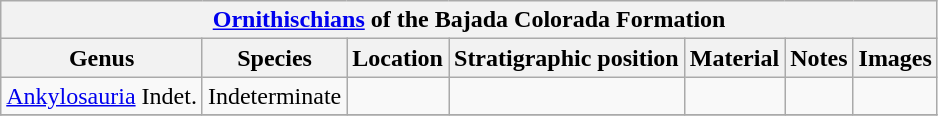<table class="wikitable" align="center">
<tr>
<th colspan="7" align="center"><a href='#'>Ornithischians</a> of the Bajada Colorada Formation</th>
</tr>
<tr>
<th>Genus</th>
<th>Species</th>
<th>Location</th>
<th>Stratigraphic position</th>
<th>Material</th>
<th>Notes</th>
<th>Images</th>
</tr>
<tr>
<td><a href='#'>Ankylosauria</a> Indet.</td>
<td>Indeterminate</td>
<td></td>
<td></td>
<td></td>
<td></td>
<td></td>
</tr>
<tr>
</tr>
</table>
